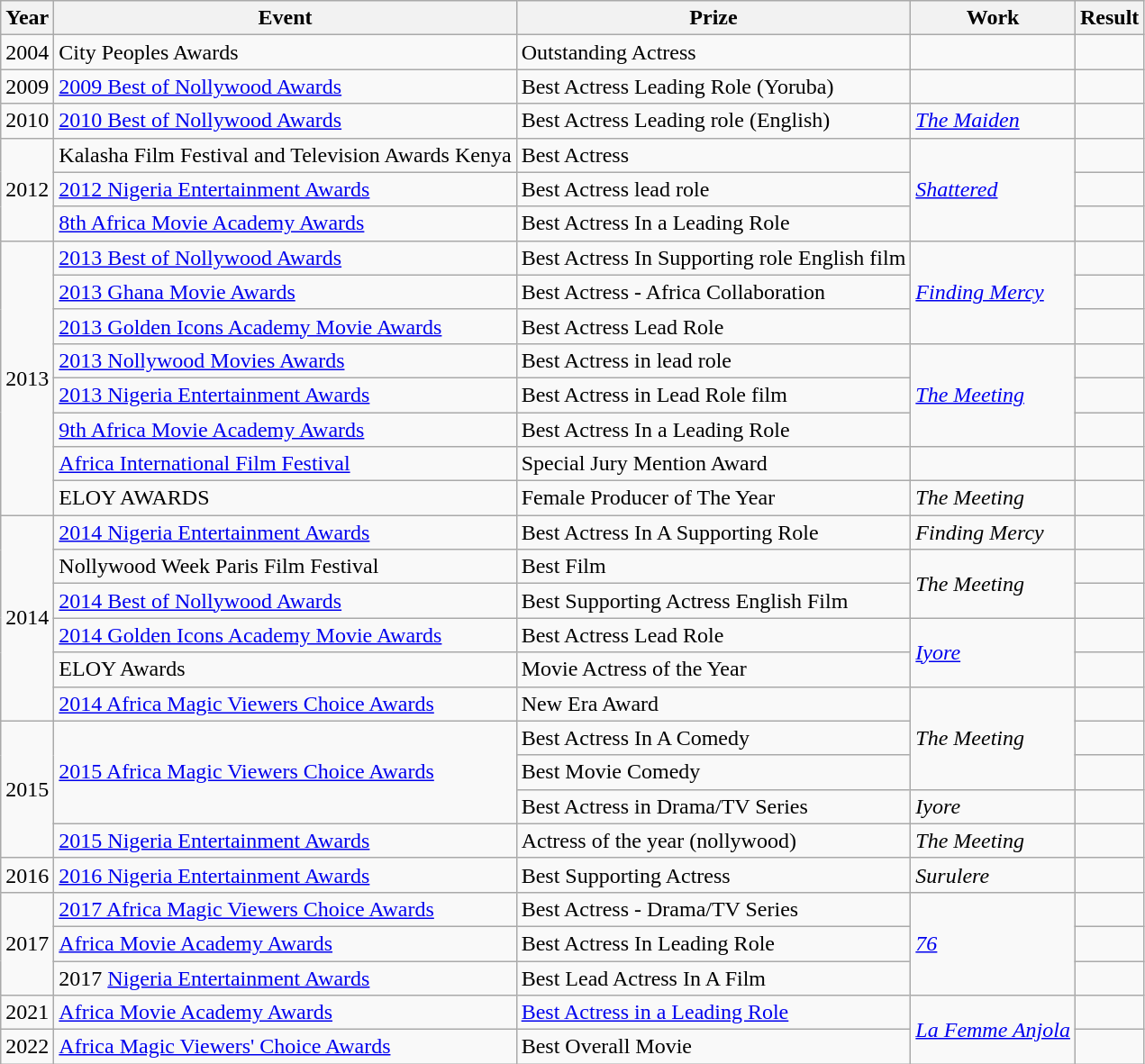<table class="wikitable">
<tr>
<th>Year</th>
<th>Event</th>
<th>Prize</th>
<th>Work</th>
<th>Result</th>
</tr>
<tr>
<td>2004</td>
<td>City Peoples Awards</td>
<td>Outstanding Actress</td>
<td></td>
<td></td>
</tr>
<tr>
<td>2009</td>
<td><a href='#'>2009 Best of Nollywood Awards</a></td>
<td>Best Actress Leading Role (Yoruba)</td>
<td></td>
<td></td>
</tr>
<tr>
<td>2010</td>
<td><a href='#'>2010 Best of Nollywood Awards</a></td>
<td>Best Actress Leading role (English)</td>
<td><em><a href='#'>The Maiden</a></em></td>
<td></td>
</tr>
<tr>
<td rowspan=3>2012</td>
<td>Kalasha Film Festival and Television Awards Kenya</td>
<td>Best Actress</td>
<td rowspan="3"><a href='#'><em>Shattered</em></a></td>
<td></td>
</tr>
<tr>
<td><a href='#'>2012 Nigeria Entertainment Awards</a></td>
<td>Best Actress lead role</td>
<td></td>
</tr>
<tr>
<td><a href='#'>8th Africa Movie Academy Awards</a></td>
<td>Best Actress In a Leading Role</td>
<td></td>
</tr>
<tr>
<td rowspan=8>2013</td>
<td><a href='#'>2013 Best of Nollywood Awards</a></td>
<td>Best Actress In Supporting role English film</td>
<td rowspan="3"><em><a href='#'>Finding Mercy</a></em></td>
<td></td>
</tr>
<tr>
<td><a href='#'>2013 Ghana Movie Awards</a></td>
<td>Best Actress - Africa Collaboration</td>
<td></td>
</tr>
<tr>
<td><a href='#'>2013 Golden Icons Academy Movie Awards</a></td>
<td>Best Actress Lead Role</td>
<td></td>
</tr>
<tr>
<td><a href='#'>2013 Nollywood Movies Awards</a></td>
<td>Best Actress in lead role</td>
<td rowspan="3"><a href='#'><em>The Meeting</em></a></td>
<td></td>
</tr>
<tr>
<td><a href='#'>2013 Nigeria Entertainment Awards</a></td>
<td>Best Actress in Lead Role film</td>
<td></td>
</tr>
<tr>
<td><a href='#'>9th Africa Movie Academy Awards</a></td>
<td>Best Actress In a Leading Role</td>
<td></td>
</tr>
<tr>
<td><a href='#'>Africa International Film Festival</a></td>
<td>Special Jury Mention Award</td>
<td></td>
<td></td>
</tr>
<tr>
<td>ELOY AWARDS</td>
<td>Female Producer of The Year</td>
<td><em>The Meeting</em></td>
<td></td>
</tr>
<tr>
<td rowspan=6>2014</td>
<td><a href='#'>2014 Nigeria Entertainment Awards</a></td>
<td>Best Actress In A Supporting Role</td>
<td><em>Finding Mercy</em></td>
<td></td>
</tr>
<tr>
<td>Nollywood Week Paris Film Festival</td>
<td>Best Film</td>
<td rowspan="2"><em>The Meeting</em></td>
<td></td>
</tr>
<tr>
<td><a href='#'>2014 Best of Nollywood Awards</a></td>
<td>Best Supporting Actress English Film</td>
<td></td>
</tr>
<tr>
<td><a href='#'>2014 Golden Icons Academy Movie Awards</a></td>
<td>Best Actress Lead Role</td>
<td rowspan="2"><em><a href='#'>Iyore</a></em></td>
<td></td>
</tr>
<tr>
<td>ELOY Awards</td>
<td>Movie Actress of the Year</td>
<td></td>
</tr>
<tr>
<td><a href='#'>2014 Africa Magic Viewers Choice Awards</a></td>
<td>New Era Award</td>
<td rowspan="3"><em>The Meeting</em></td>
<td></td>
</tr>
<tr>
<td rowspan="4">2015</td>
<td rowspan="3"><a href='#'>2015 Africa Magic Viewers Choice Awards</a></td>
<td>Best Actress In A Comedy </td>
<td></td>
</tr>
<tr>
<td>Best Movie Comedy</td>
<td></td>
</tr>
<tr>
<td>Best Actress in Drama/TV Series</td>
<td><em>Iyore</em></td>
<td></td>
</tr>
<tr>
<td><a href='#'>2015 Nigeria Entertainment Awards</a></td>
<td>Actress of the year (nollywood)</td>
<td><em>The Meeting</em></td>
<td></td>
</tr>
<tr>
<td>2016</td>
<td><a href='#'>2016 Nigeria Entertainment Awards</a></td>
<td>Best Supporting Actress</td>
<td><em>Surulere</em></td>
<td></td>
</tr>
<tr>
<td rowspan=3>2017</td>
<td><a href='#'>2017 Africa Magic Viewers Choice Awards</a></td>
<td>Best Actress - Drama/TV Series</td>
<td rowspan=3><a href='#'><em>76</em></a></td>
<td></td>
</tr>
<tr>
<td><a href='#'>Africa Movie Academy Awards</a></td>
<td>Best Actress In Leading Role</td>
<td></td>
</tr>
<tr>
<td>2017 <a href='#'>Nigeria Entertainment Awards</a></td>
<td>Best Lead Actress In A Film</td>
<td></td>
</tr>
<tr>
<td>2021</td>
<td><a href='#'>Africa Movie Academy Awards</a></td>
<td><a href='#'>Best Actress in a Leading Role</a></td>
<td rowspan="2"><em><a href='#'>La Femme Anjola</a></em></td>
<td></td>
</tr>
<tr>
<td>2022</td>
<td><a href='#'>Africa Magic Viewers' Choice Awards</a></td>
<td>Best Overall Movie</td>
<td></td>
</tr>
</table>
